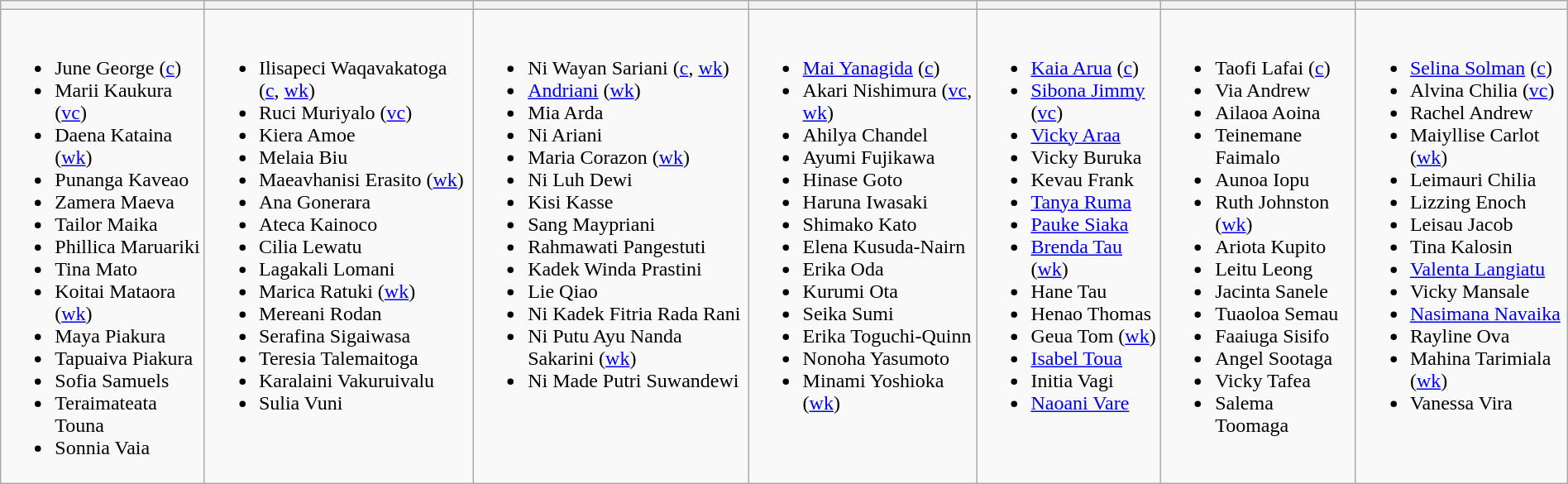<table class="wikitable" style="text-align:left; margin:auto">
<tr>
<th></th>
<th></th>
<th></th>
<th></th>
<th></th>
<th></th>
<th></th>
</tr>
<tr>
<td valign=top><br><ul><li>June George (<a href='#'>c</a>)</li><li>Marii Kaukura (<a href='#'>vc</a>)</li><li>Daena Kataina (<a href='#'>wk</a>)</li><li>Punanga Kaveao</li><li>Zamera Maeva</li><li>Tailor Maika</li><li>Phillica Maruariki</li><li>Tina Mato</li><li>Koitai Mataora (<a href='#'>wk</a>)</li><li>Maya Piakura</li><li>Tapuaiva Piakura</li><li>Sofia Samuels</li><li>Teraimateata Touna</li><li>Sonnia Vaia</li></ul></td>
<td valign=top><br><ul><li>Ilisapeci Waqavakatoga (<a href='#'>c</a>, <a href='#'>wk</a>)</li><li>Ruci Muriyalo (<a href='#'>vc</a>)</li><li>Kiera Amoe</li><li>Melaia Biu</li><li>Maeavhanisi Erasito (<a href='#'>wk</a>)</li><li>Ana Gonerara</li><li>Ateca Kainoco</li><li>Cilia Lewatu</li><li>Lagakali Lomani</li><li>Marica Ratuki (<a href='#'>wk</a>)</li><li>Mereani Rodan</li><li>Serafina Sigaiwasa</li><li>Teresia Talemaitoga</li><li>Karalaini Vakuruivalu</li><li>Sulia Vuni</li></ul></td>
<td valign=top><br><ul><li>Ni Wayan Sariani (<a href='#'>c</a>, <a href='#'>wk</a>)</li><li><a href='#'>Andriani</a> (<a href='#'>wk</a>)</li><li>Mia Arda</li><li>Ni Ariani</li><li>Maria Corazon (<a href='#'>wk</a>)</li><li>Ni Luh Dewi</li><li>Kisi Kasse</li><li>Sang Maypriani</li><li>Rahmawati Pangestuti</li><li>Kadek Winda Prastini</li><li>Lie Qiao</li><li>Ni Kadek Fitria Rada Rani</li><li>Ni Putu Ayu Nanda Sakarini (<a href='#'>wk</a>)</li><li>Ni Made Putri Suwandewi</li></ul></td>
<td valign=top><br><ul><li><a href='#'>Mai Yanagida</a> (<a href='#'>c</a>)</li><li>Akari Nishimura (<a href='#'>vc</a>, <a href='#'>wk</a>)</li><li>Ahilya Chandel</li><li>Ayumi Fujikawa</li><li>Hinase Goto</li><li>Haruna Iwasaki</li><li>Shimako Kato</li><li>Elena Kusuda-Nairn</li><li>Erika Oda</li><li>Kurumi Ota</li><li>Seika Sumi</li><li>Erika Toguchi-Quinn</li><li>Nonoha Yasumoto</li><li>Minami Yoshioka (<a href='#'>wk</a>)</li></ul></td>
<td valign=top><br><ul><li><a href='#'>Kaia Arua</a> (<a href='#'>c</a>)</li><li><a href='#'>Sibona Jimmy</a> (<a href='#'>vc</a>)</li><li><a href='#'>Vicky Araa</a></li><li>Vicky Buruka</li><li>Kevau Frank</li><li><a href='#'>Tanya Ruma</a></li><li><a href='#'>Pauke Siaka</a></li><li><a href='#'>Brenda Tau</a> (<a href='#'>wk</a>)</li><li>Hane Tau</li><li>Henao Thomas</li><li>Geua Tom (<a href='#'>wk</a>)</li><li><a href='#'>Isabel Toua</a></li><li>Initia Vagi</li><li><a href='#'>Naoani Vare</a></li></ul></td>
<td valign=top><br><ul><li>Taofi Lafai (<a href='#'>c</a>)</li><li>Via Andrew</li><li>Ailaoa Aoina</li><li>Teinemane Faimalo</li><li>Aunoa Iopu</li><li>Ruth Johnston (<a href='#'>wk</a>)</li><li>Ariota Kupito</li><li>Leitu Leong</li><li>Jacinta Sanele</li><li>Tuaoloa Semau</li><li>Faaiuga Sisifo</li><li>Angel Sootaga</li><li>Vicky Tafea</li><li>Salema Toomaga</li></ul></td>
<td valign=top><br><ul><li><a href='#'>Selina Solman</a> (<a href='#'>c</a>)</li><li>Alvina Chilia (<a href='#'>vc</a>)</li><li>Rachel Andrew</li><li>Maiyllise Carlot (<a href='#'>wk</a>)</li><li>Leimauri Chilia</li><li>Lizzing Enoch</li><li>Leisau Jacob</li><li>Tina Kalosin</li><li><a href='#'>Valenta Langiatu</a></li><li>Vicky Mansale</li><li><a href='#'>Nasimana Navaika</a></li><li>Rayline Ova</li><li>Mahina Tarimiala (<a href='#'>wk</a>)</li><li>Vanessa Vira</li></ul></td>
</tr>
</table>
